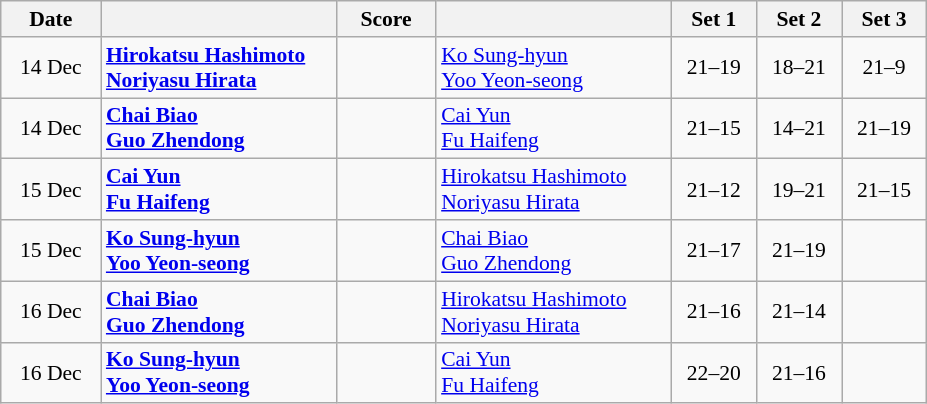<table class="wikitable" style="text-align: center; font-size:90% ">
<tr>
<th width="60">Date</th>
<th align="right" width="150"></th>
<th width="60">Score</th>
<th align="left" width="150"></th>
<th width="50">Set 1</th>
<th width="50">Set 2</th>
<th width="50">Set 3</th>
</tr>
<tr>
<td>14 Dec</td>
<td align=left><strong> <a href='#'>Hirokatsu Hashimoto</a><br> <a href='#'>Noriyasu Hirata</a></strong></td>
<td align=center></td>
<td align=left> <a href='#'>Ko Sung-hyun</a><br> <a href='#'>Yoo Yeon-seong</a></td>
<td>21–19</td>
<td>18–21</td>
<td>21–9</td>
</tr>
<tr>
<td>14 Dec</td>
<td align=left><strong> <a href='#'>Chai Biao</a><br> <a href='#'>Guo Zhendong</a></strong></td>
<td align=center></td>
<td align=left> <a href='#'>Cai Yun</a><br> <a href='#'>Fu Haifeng</a></td>
<td>21–15</td>
<td>14–21</td>
<td>21–19</td>
</tr>
<tr>
<td>15 Dec</td>
<td align=left><strong> <a href='#'>Cai Yun</a><br> <a href='#'>Fu Haifeng</a></strong></td>
<td align=center></td>
<td align=left> <a href='#'>Hirokatsu Hashimoto</a><br> <a href='#'>Noriyasu Hirata</a></td>
<td>21–12</td>
<td>19–21</td>
<td>21–15</td>
</tr>
<tr>
<td>15 Dec</td>
<td align=left><strong> <a href='#'>Ko Sung-hyun</a><br> <a href='#'>Yoo Yeon-seong</a></strong></td>
<td align=center></td>
<td align=left> <a href='#'>Chai Biao</a><br> <a href='#'>Guo Zhendong</a></td>
<td>21–17</td>
<td>21–19</td>
<td></td>
</tr>
<tr>
<td>16 Dec</td>
<td align=left><strong> <a href='#'>Chai Biao</a><br> <a href='#'>Guo Zhendong</a></strong></td>
<td align=center></td>
<td align=left> <a href='#'>Hirokatsu Hashimoto</a><br> <a href='#'>Noriyasu Hirata</a></td>
<td>21–16</td>
<td>21–14</td>
<td></td>
</tr>
<tr>
<td>16 Dec</td>
<td align=left><strong> <a href='#'>Ko Sung-hyun</a><br> <a href='#'>Yoo Yeon-seong</a></strong></td>
<td align=center></td>
<td align=left> <a href='#'>Cai Yun</a><br> <a href='#'>Fu Haifeng</a></td>
<td>22–20</td>
<td>21–16</td>
<td></td>
</tr>
</table>
